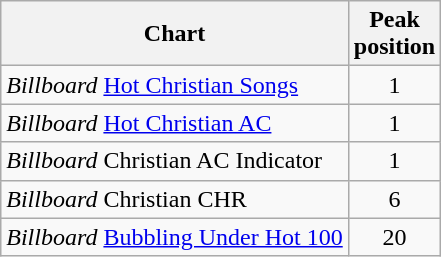<table class="wikitable">
<tr>
<th>Chart</th>
<th>Peak<br>position</th>
</tr>
<tr>
<td><em>Billboard</em> <a href='#'>Hot Christian Songs</a></td>
<td align="center">1</td>
</tr>
<tr>
<td><em>Billboard</em> <a href='#'>Hot Christian AC</a></td>
<td align="center">1</td>
</tr>
<tr>
<td><em>Billboard</em> Christian AC Indicator</td>
<td align="center">1</td>
</tr>
<tr>
<td><em>Billboard</em> Christian CHR</td>
<td align="center">6</td>
</tr>
<tr>
<td><em>Billboard</em> <a href='#'>Bubbling Under Hot 100</a></td>
<td align="center">20</td>
</tr>
</table>
